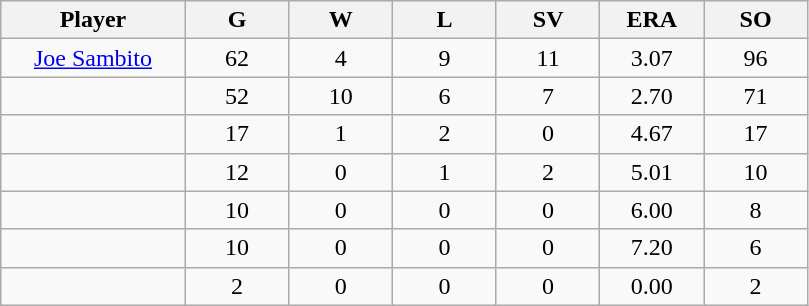<table class="wikitable sortable">
<tr>
<th bgcolor="#DDDDFF" width="16%">Player</th>
<th bgcolor="#DDDDFF" width="9%">G</th>
<th bgcolor="#DDDDFF" width="9%">W</th>
<th bgcolor="#DDDDFF" width="9%">L</th>
<th bgcolor="#DDDDFF" width="9%">SV</th>
<th bgcolor="#DDDDFF" width="9%">ERA</th>
<th bgcolor="#DDDDFF" width="9%">SO</th>
</tr>
<tr align="center">
<td><a href='#'>Joe Sambito</a></td>
<td>62</td>
<td>4</td>
<td>9</td>
<td>11</td>
<td>3.07</td>
<td>96</td>
</tr>
<tr align=center>
<td></td>
<td>52</td>
<td>10</td>
<td>6</td>
<td>7</td>
<td>2.70</td>
<td>71</td>
</tr>
<tr align="center">
<td></td>
<td>17</td>
<td>1</td>
<td>2</td>
<td>0</td>
<td>4.67</td>
<td>17</td>
</tr>
<tr align="center">
<td></td>
<td>12</td>
<td>0</td>
<td>1</td>
<td>2</td>
<td>5.01</td>
<td>10</td>
</tr>
<tr align="center">
<td></td>
<td>10</td>
<td>0</td>
<td>0</td>
<td>0</td>
<td>6.00</td>
<td>8</td>
</tr>
<tr align="center">
<td></td>
<td>10</td>
<td>0</td>
<td>0</td>
<td>0</td>
<td>7.20</td>
<td>6</td>
</tr>
<tr align="center">
<td></td>
<td>2</td>
<td>0</td>
<td>0</td>
<td>0</td>
<td>0.00</td>
<td>2</td>
</tr>
</table>
